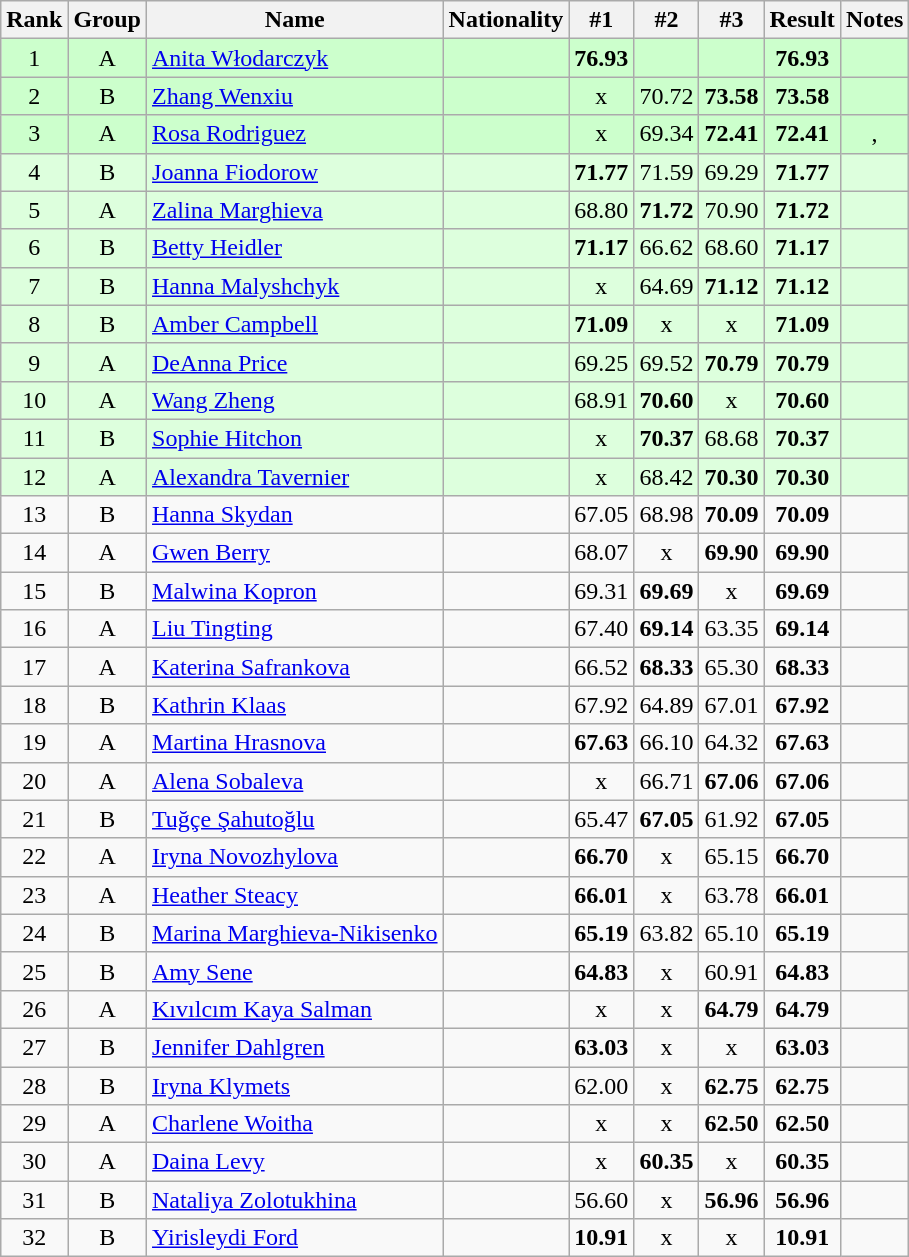<table class="wikitable sortable" style="text-align:center">
<tr>
<th>Rank</th>
<th>Group</th>
<th>Name</th>
<th>Nationality</th>
<th>#1</th>
<th>#2</th>
<th>#3</th>
<th>Result</th>
<th class="unsortable">Notes</th>
</tr>
<tr bgcolor=ccffcc>
<td>1</td>
<td>A</td>
<td align="left"><a href='#'>Anita Włodarczyk</a></td>
<td align="left"></td>
<td><strong>76.93</strong></td>
<td></td>
<td></td>
<td><strong>76.93</strong></td>
<td></td>
</tr>
<tr bgcolor=ccffcc>
<td>2</td>
<td>B</td>
<td align="left"><a href='#'>Zhang Wenxiu</a></td>
<td align="left"></td>
<td>x</td>
<td>70.72</td>
<td><strong>73.58</strong></td>
<td><strong>73.58</strong></td>
<td></td>
</tr>
<tr bgcolor=ccffcc>
<td>3</td>
<td>A</td>
<td align="left"><a href='#'>Rosa Rodriguez</a></td>
<td align="left"></td>
<td>x</td>
<td>69.34</td>
<td><strong>72.41</strong></td>
<td><strong>72.41</strong></td>
<td>, </td>
</tr>
<tr bgcolor=ddffdd>
<td>4</td>
<td>B</td>
<td align="left"><a href='#'>Joanna Fiodorow</a></td>
<td align="left"></td>
<td><strong>71.77</strong></td>
<td>71.59</td>
<td>69.29</td>
<td><strong>71.77</strong></td>
<td></td>
</tr>
<tr bgcolor=ddffdd>
<td>5</td>
<td>A</td>
<td align="left"><a href='#'>Zalina Marghieva</a></td>
<td align="left"></td>
<td>68.80</td>
<td><strong>71.72</strong></td>
<td>70.90</td>
<td><strong>71.72</strong></td>
<td></td>
</tr>
<tr bgcolor=ddffdd>
<td>6</td>
<td>B</td>
<td align="left"><a href='#'>Betty Heidler</a></td>
<td align="left"></td>
<td><strong>71.17</strong></td>
<td>66.62</td>
<td>68.60</td>
<td><strong>71.17</strong></td>
<td></td>
</tr>
<tr bgcolor=ddffdd>
<td>7</td>
<td>B</td>
<td align="left"><a href='#'>Hanna Malyshchyk</a></td>
<td align="left"></td>
<td>x</td>
<td>64.69</td>
<td><strong>71.12</strong></td>
<td><strong>71.12</strong></td>
<td></td>
</tr>
<tr bgcolor=ddffdd>
<td>8</td>
<td>B</td>
<td align="left"><a href='#'>Amber Campbell</a></td>
<td align="left"></td>
<td><strong>71.09</strong></td>
<td>x</td>
<td>x</td>
<td><strong>71.09</strong></td>
<td></td>
</tr>
<tr bgcolor=ddffdd>
<td>9</td>
<td>A</td>
<td align="left"><a href='#'>DeAnna Price</a></td>
<td align="left"></td>
<td>69.25</td>
<td>69.52</td>
<td><strong>70.79</strong></td>
<td><strong>70.79</strong></td>
<td></td>
</tr>
<tr bgcolor=ddffdd>
<td>10</td>
<td>A</td>
<td align="left"><a href='#'>Wang Zheng</a></td>
<td align="left"></td>
<td>68.91</td>
<td><strong>70.60</strong></td>
<td>x</td>
<td><strong>70.60</strong></td>
<td></td>
</tr>
<tr bgcolor=ddffdd>
<td>11</td>
<td>B</td>
<td align="left"><a href='#'>Sophie Hitchon</a></td>
<td align="left"></td>
<td>x</td>
<td><strong>70.37</strong></td>
<td>68.68</td>
<td><strong>70.37</strong></td>
<td></td>
</tr>
<tr bgcolor=ddffdd>
<td>12</td>
<td>A</td>
<td align="left"><a href='#'>Alexandra Tavernier</a></td>
<td align="left"></td>
<td>x</td>
<td>68.42</td>
<td><strong>70.30</strong></td>
<td><strong>70.30</strong></td>
<td></td>
</tr>
<tr>
<td>13</td>
<td>B</td>
<td align="left"><a href='#'>Hanna Skydan</a></td>
<td align="left"></td>
<td>67.05</td>
<td>68.98</td>
<td><strong>70.09</strong></td>
<td><strong>70.09</strong></td>
<td></td>
</tr>
<tr>
<td>14</td>
<td>A</td>
<td align="left"><a href='#'>Gwen Berry</a></td>
<td align="left"></td>
<td>68.07</td>
<td>x</td>
<td><strong>69.90</strong></td>
<td><strong>69.90</strong></td>
<td></td>
</tr>
<tr>
<td>15</td>
<td>B</td>
<td align="left"><a href='#'>Malwina Kopron</a></td>
<td align="left"></td>
<td>69.31</td>
<td><strong>69.69</strong></td>
<td>x</td>
<td><strong>69.69</strong></td>
<td></td>
</tr>
<tr>
<td>16</td>
<td>A</td>
<td align="left"><a href='#'>Liu Tingting</a></td>
<td align="left"></td>
<td>67.40</td>
<td><strong>69.14</strong></td>
<td>63.35</td>
<td><strong>69.14</strong></td>
<td></td>
</tr>
<tr>
<td>17</td>
<td>A</td>
<td align="left"><a href='#'>Katerina Safrankova</a></td>
<td align="left"></td>
<td>66.52</td>
<td><strong>68.33</strong></td>
<td>65.30</td>
<td><strong>68.33</strong></td>
<td></td>
</tr>
<tr>
<td>18</td>
<td>B</td>
<td align="left"><a href='#'>Kathrin Klaas</a></td>
<td align="left"></td>
<td>67.92</td>
<td>64.89</td>
<td>67.01</td>
<td><strong>67.92</strong></td>
<td></td>
</tr>
<tr>
<td>19</td>
<td>A</td>
<td align="left"><a href='#'>Martina Hrasnova</a></td>
<td align="left"></td>
<td><strong>67.63</strong></td>
<td>66.10</td>
<td>64.32</td>
<td><strong>67.63</strong></td>
<td></td>
</tr>
<tr>
<td>20</td>
<td>A</td>
<td align="left"><a href='#'>Alena Sobaleva</a></td>
<td align="left"></td>
<td>x</td>
<td>66.71</td>
<td><strong>67.06</strong></td>
<td><strong>67.06</strong></td>
<td></td>
</tr>
<tr>
<td>21</td>
<td>B</td>
<td align="left"><a href='#'>Tuğçe Şahutoğlu</a></td>
<td align="left"></td>
<td>65.47</td>
<td><strong>67.05</strong></td>
<td>61.92</td>
<td><strong>67.05</strong></td>
<td></td>
</tr>
<tr>
<td>22</td>
<td>A</td>
<td align="left"><a href='#'>Iryna Novozhylova</a></td>
<td align="left"></td>
<td><strong>66.70</strong></td>
<td>x</td>
<td>65.15</td>
<td><strong>66.70</strong></td>
<td></td>
</tr>
<tr>
<td>23</td>
<td>A</td>
<td align="left"><a href='#'>Heather Steacy</a></td>
<td align="left"></td>
<td><strong>66.01</strong></td>
<td>x</td>
<td>63.78</td>
<td><strong>66.01</strong></td>
<td></td>
</tr>
<tr>
<td>24</td>
<td>B</td>
<td align="left"><a href='#'>Marina Marghieva-Nikisenko</a></td>
<td align="left"></td>
<td><strong>65.19</strong></td>
<td>63.82</td>
<td>65.10</td>
<td><strong>65.19</strong></td>
<td></td>
</tr>
<tr>
<td>25</td>
<td>B</td>
<td align="left"><a href='#'>Amy Sene</a></td>
<td align="left"></td>
<td><strong>64.83</strong></td>
<td>x</td>
<td>60.91</td>
<td><strong>64.83</strong></td>
<td></td>
</tr>
<tr>
<td>26</td>
<td>A</td>
<td align="left"><a href='#'>Kıvılcım Kaya Salman</a></td>
<td align="left"></td>
<td>x</td>
<td>x</td>
<td><strong>64.79</strong></td>
<td><strong>64.79</strong></td>
<td></td>
</tr>
<tr>
<td>27</td>
<td>B</td>
<td align="left"><a href='#'>Jennifer Dahlgren</a></td>
<td align="left"></td>
<td><strong>63.03</strong></td>
<td>x</td>
<td>x</td>
<td><strong>63.03</strong></td>
<td></td>
</tr>
<tr>
<td>28</td>
<td>B</td>
<td align="left"><a href='#'>Iryna Klymets</a></td>
<td align="left"></td>
<td>62.00</td>
<td>x</td>
<td><strong>62.75</strong></td>
<td><strong>62.75</strong></td>
<td></td>
</tr>
<tr>
<td>29</td>
<td>A</td>
<td align="left"><a href='#'>Charlene Woitha</a></td>
<td align="left"></td>
<td>x</td>
<td>x</td>
<td><strong>62.50</strong></td>
<td><strong>62.50</strong></td>
<td></td>
</tr>
<tr>
<td>30</td>
<td>A</td>
<td align="left"><a href='#'>Daina Levy</a></td>
<td align="left"></td>
<td>x</td>
<td><strong>60.35</strong></td>
<td>x</td>
<td><strong>60.35</strong></td>
<td></td>
</tr>
<tr>
<td>31</td>
<td>B</td>
<td align="left"><a href='#'>Nataliya Zolotukhina</a></td>
<td align="left"></td>
<td>56.60</td>
<td>x</td>
<td><strong>56.96</strong></td>
<td><strong>56.96</strong></td>
<td></td>
</tr>
<tr>
<td>32</td>
<td>B</td>
<td align="left"><a href='#'>Yirisleydi Ford</a></td>
<td align="left"></td>
<td><strong>10.91</strong></td>
<td>x</td>
<td>x</td>
<td><strong>10.91</strong></td>
<td></td>
</tr>
</table>
